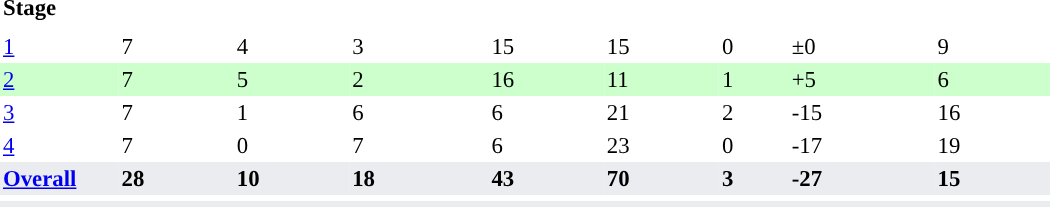<table class="toccolours" border=0 cellpadding="2" cellspacing="0" style="font-size:95%; text-align:left; width:700px;">
<tr align="left" style="background:#">
<th style="width:75px">Stage</th>
<th></th>
<th></th>
<th></th>
<th></th>
<th></th>
<th></th>
<th></th>
<th></th>
<th></th>
</tr>
<tr>
<td colspan = "10"></td>
</tr>
<tr>
</tr>
<tr style="">
<td><a href='#'>1</a></td>
<td>7</td>
<td>4</td>
<td>3</td>
<td></td>
<td>15</td>
<td>15</td>
<td>0</td>
<td>±0</td>
<td>9</td>
</tr>
<tr style="background:#cfc">
<td><a href='#'>2</a></td>
<td>7</td>
<td>5</td>
<td>2</td>
<td></td>
<td>16</td>
<td>11</td>
<td>1</td>
<td>+5</td>
<td>6</td>
</tr>
<tr>
<td><a href='#'>3</a></td>
<td>7</td>
<td>1</td>
<td>6</td>
<td></td>
<td>6</td>
<td>21</td>
<td>2</td>
<td>-15</td>
<td>16</td>
</tr>
<tr>
<td><a href='#'>4</a></td>
<td>7</td>
<td>0</td>
<td>7</td>
<td></td>
<td>6</td>
<td>23</td>
<td>0</td>
<td>-17</td>
<td>19</td>
</tr>
<tr style="background-color:#EAECF0;">
<th><a href='#'>Overall</a></th>
<th>28</th>
<th>10</th>
<th>18</th>
<th></th>
<th>43</th>
<th>70</th>
<th>3</th>
<th>-27</th>
<th>15</th>
</tr>
<tr>
<td colspan="10"></td>
</tr>
<tr align="left" style="background:#EAECF0; color:#000;">
<td colspan="10" style="text-align:center;"> </td>
</tr>
</table>
